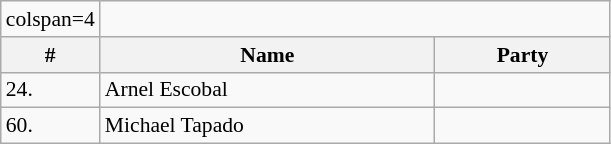<table class=wikitable style="font-size:90%">
<tr>
<td>colspan=4 </td>
</tr>
<tr>
<th>#</th>
<th width=55%>Name</th>
<th colspan=2 width=110px>Party</th>
</tr>
<tr>
<td>24.</td>
<td>Arnel Escobal</td>
<td></td>
</tr>
<tr>
<td>60.</td>
<td>Michael Tapado</td>
<td></td>
</tr>
</table>
